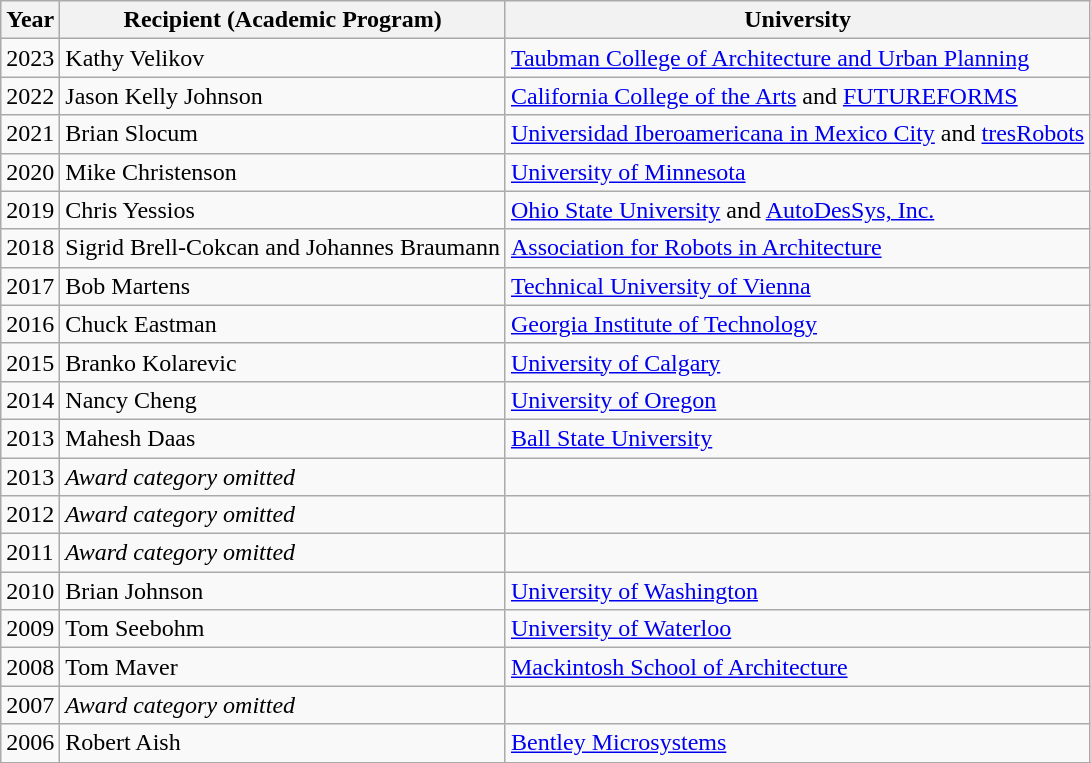<table class="wikitable">
<tr>
<th>Year</th>
<th>Recipient (Academic Program)</th>
<th>University</th>
</tr>
<tr>
<td>2023</td>
<td>Kathy Velikov</td>
<td><a href='#'>Taubman College of Architecture and Urban Planning</a></td>
</tr>
<tr>
<td>2022</td>
<td>Jason Kelly Johnson</td>
<td><a href='#'>California College of the Arts</a> and <a href='#'>FUTUREFORMS</a></td>
</tr>
<tr>
<td>2021</td>
<td>Brian Slocum</td>
<td><a href='#'>Universidad Iberoamericana in Mexico City</a> and <a href='#'>tresRobots</a></td>
</tr>
<tr>
<td>2020</td>
<td>Mike Christenson</td>
<td><a href='#'>University of Minnesota</a></td>
</tr>
<tr>
<td>2019</td>
<td>Chris Yessios</td>
<td><a href='#'>Ohio State University</a> and <a href='#'>AutoDesSys, Inc.</a></td>
</tr>
<tr>
<td>2018</td>
<td>Sigrid Brell-Cokcan and Johannes Braumann</td>
<td><a href='#'>Association for Robots in Architecture</a></td>
</tr>
<tr>
<td>2017</td>
<td>Bob Martens</td>
<td><a href='#'>Technical University of Vienna</a></td>
</tr>
<tr>
<td>2016</td>
<td>Chuck Eastman</td>
<td><a href='#'>Georgia Institute of Technology</a></td>
</tr>
<tr>
<td>2015</td>
<td>Branko Kolarevic</td>
<td><a href='#'>University of Calgary</a></td>
</tr>
<tr>
<td>2014</td>
<td>Nancy Cheng</td>
<td><a href='#'>University of Oregon</a></td>
</tr>
<tr>
<td>2013</td>
<td>Mahesh Daas</td>
<td><a href='#'>Ball State University</a></td>
</tr>
<tr>
<td>2013</td>
<td><em>Award category omitted</em></td>
<td></td>
</tr>
<tr>
<td>2012</td>
<td><em>Award category omitted</em></td>
<td></td>
</tr>
<tr>
<td>2011</td>
<td><em>Award category omitted</em></td>
<td></td>
</tr>
<tr>
<td>2010</td>
<td>Brian Johnson</td>
<td><a href='#'>University of Washington</a></td>
</tr>
<tr>
<td>2009</td>
<td>Tom Seebohm</td>
<td><a href='#'>University of Waterloo</a></td>
</tr>
<tr>
<td>2008</td>
<td>Tom Maver</td>
<td><a href='#'>Mackintosh School of Architecture</a></td>
</tr>
<tr>
<td>2007</td>
<td><em>Award category omitted</em></td>
<td></td>
</tr>
<tr>
<td>2006</td>
<td>Robert Aish</td>
<td><a href='#'>Bentley Microsystems</a></td>
</tr>
<tr>
</tr>
</table>
